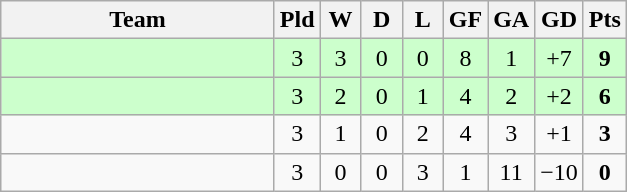<table class="wikitable" style="text-align:center">
<tr>
<th width="175">Team</th>
<th width="20">Pld</th>
<th width="20">W</th>
<th width="20">D</th>
<th width="20">L</th>
<th width="20">GF</th>
<th width="20">GA</th>
<th width="20">GD</th>
<th width="20">Pts</th>
</tr>
<tr bgcolor="#ccffcc">
<td align=left></td>
<td>3</td>
<td>3</td>
<td>0</td>
<td>0</td>
<td>8</td>
<td>1</td>
<td>+7</td>
<td><strong>9</strong></td>
</tr>
<tr bgcolor="#ccffcc">
<td align=left></td>
<td>3</td>
<td>2</td>
<td>0</td>
<td>1</td>
<td>4</td>
<td>2</td>
<td>+2</td>
<td><strong>6</strong></td>
</tr>
<tr>
<td align=left></td>
<td>3</td>
<td>1</td>
<td>0</td>
<td>2</td>
<td>4</td>
<td>3</td>
<td>+1</td>
<td><strong>3</strong></td>
</tr>
<tr>
<td align=left></td>
<td>3</td>
<td>0</td>
<td>0</td>
<td>3</td>
<td>1</td>
<td>11</td>
<td>−10</td>
<td><strong>0</strong></td>
</tr>
</table>
